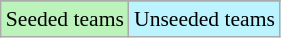<table class="wikitable" style="font-size:90%; text-align:center;">
<tr>
</tr>
<tr>
<td style="background:#BBF3BB;">Seeded teams</td>
<td style="background:#BBF3FF;">Unseeded teams</td>
</tr>
</table>
